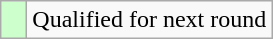<table class="wikitable">
<tr>
<td style="width:10px; background:#cfc"></td>
<td>Qualified for next round</td>
</tr>
</table>
